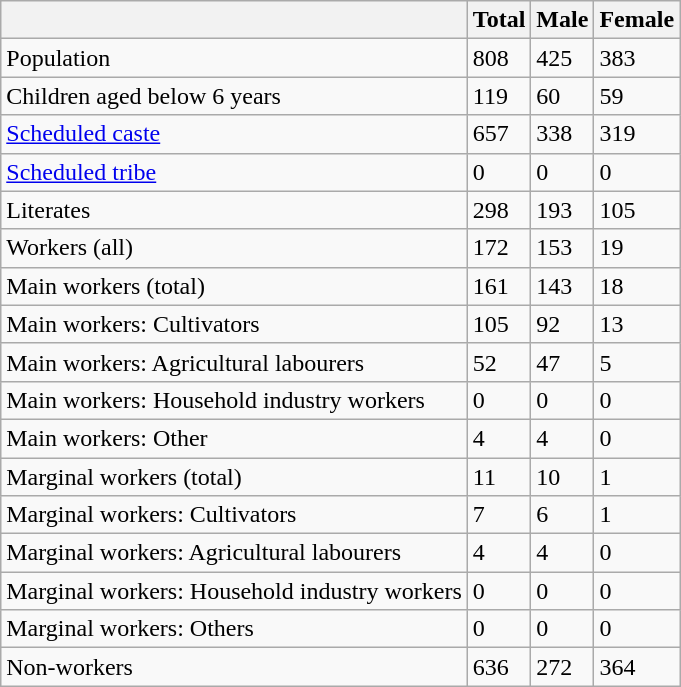<table class="wikitable sortable">
<tr>
<th></th>
<th>Total</th>
<th>Male</th>
<th>Female</th>
</tr>
<tr>
<td>Population</td>
<td>808</td>
<td>425</td>
<td>383</td>
</tr>
<tr>
<td>Children aged below 6 years</td>
<td>119</td>
<td>60</td>
<td>59</td>
</tr>
<tr>
<td><a href='#'>Scheduled caste</a></td>
<td>657</td>
<td>338</td>
<td>319</td>
</tr>
<tr>
<td><a href='#'>Scheduled tribe</a></td>
<td>0</td>
<td>0</td>
<td>0</td>
</tr>
<tr>
<td>Literates</td>
<td>298</td>
<td>193</td>
<td>105</td>
</tr>
<tr>
<td>Workers (all)</td>
<td>172</td>
<td>153</td>
<td>19</td>
</tr>
<tr>
<td>Main workers (total)</td>
<td>161</td>
<td>143</td>
<td>18</td>
</tr>
<tr>
<td>Main workers: Cultivators</td>
<td>105</td>
<td>92</td>
<td>13</td>
</tr>
<tr>
<td>Main workers: Agricultural labourers</td>
<td>52</td>
<td>47</td>
<td>5</td>
</tr>
<tr>
<td>Main workers: Household industry workers</td>
<td>0</td>
<td>0</td>
<td>0</td>
</tr>
<tr>
<td>Main workers: Other</td>
<td>4</td>
<td>4</td>
<td>0</td>
</tr>
<tr>
<td>Marginal workers (total)</td>
<td>11</td>
<td>10</td>
<td>1</td>
</tr>
<tr>
<td>Marginal workers: Cultivators</td>
<td>7</td>
<td>6</td>
<td>1</td>
</tr>
<tr>
<td>Marginal workers: Agricultural labourers</td>
<td>4</td>
<td>4</td>
<td>0</td>
</tr>
<tr>
<td>Marginal workers: Household industry workers</td>
<td>0</td>
<td>0</td>
<td>0</td>
</tr>
<tr>
<td>Marginal workers: Others</td>
<td>0</td>
<td>0</td>
<td>0</td>
</tr>
<tr>
<td>Non-workers</td>
<td>636</td>
<td>272</td>
<td>364</td>
</tr>
</table>
